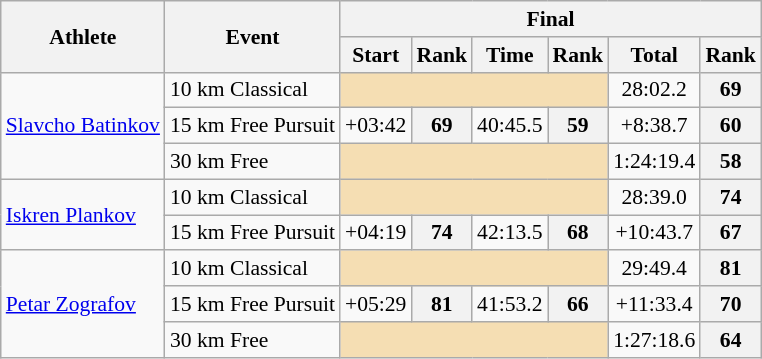<table class="wikitable" style="font-size:90%">
<tr>
<th rowspan="2">Athlete</th>
<th rowspan="2">Event</th>
<th colspan="6">Final</th>
</tr>
<tr>
<th>Start</th>
<th>Rank</th>
<th>Time</th>
<th>Rank</th>
<th>Total</th>
<th>Rank</th>
</tr>
<tr>
<td rowspan=3><a href='#'>Slavcho Batinkov</a></td>
<td>10 km Classical</td>
<td colspan=4 bgcolor="wheat"></td>
<td align="center">28:02.2</td>
<th align="center">69</th>
</tr>
<tr>
<td>15 km Free Pursuit</td>
<td align="center">+03:42</td>
<th align="center">69</th>
<td align="center">40:45.5</td>
<th align="center">59</th>
<td align="center">+8:38.7</td>
<th align="center">60</th>
</tr>
<tr>
<td>30 km Free</td>
<td colspan=4 bgcolor="wheat"></td>
<td align="center">1:24:19.4</td>
<th align="center">58</th>
</tr>
<tr>
<td rowspan=2><a href='#'>Iskren Plankov</a></td>
<td>10 km Classical</td>
<td colspan=4 bgcolor="wheat"></td>
<td align="center">28:39.0</td>
<th align="center">74</th>
</tr>
<tr>
<td>15 km Free Pursuit</td>
<td align="center">+04:19</td>
<th align="center">74</th>
<td align="center">42:13.5</td>
<th align="center">68</th>
<td align="center">+10:43.7</td>
<th align="center">67</th>
</tr>
<tr>
<td rowspan=3><a href='#'>Petar Zografov</a></td>
<td>10 km Classical</td>
<td colspan=4 bgcolor="wheat"></td>
<td align="center">29:49.4</td>
<th align="center">81</th>
</tr>
<tr>
<td>15 km Free Pursuit</td>
<td align="center">+05:29</td>
<th align="center">81</th>
<td align="center">41:53.2</td>
<th align="center">66</th>
<td align="center">+11:33.4</td>
<th align="center">70</th>
</tr>
<tr>
<td>30 km Free</td>
<td colspan=4 bgcolor="wheat"></td>
<td align="center">1:27:18.6</td>
<th align="center">64</th>
</tr>
</table>
